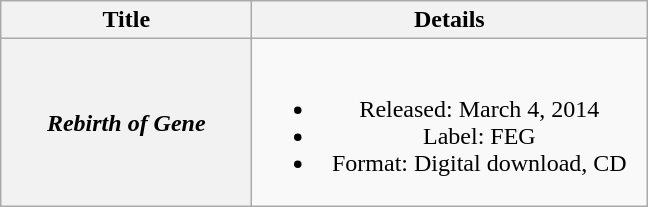<table class="wikitable plainrowheaders" style="text-align:center;">
<tr>
<th scope="col" style="width:10em;">Title</th>
<th scope="col" style="width:16em;">Details</th>
</tr>
<tr>
<th scope="row"><em>Rebirth of Gene</em></th>
<td><br><ul><li>Released: March 4, 2014</li><li>Label: FEG</li><li>Format: Digital download, CD</li></ul></td>
</tr>
</table>
